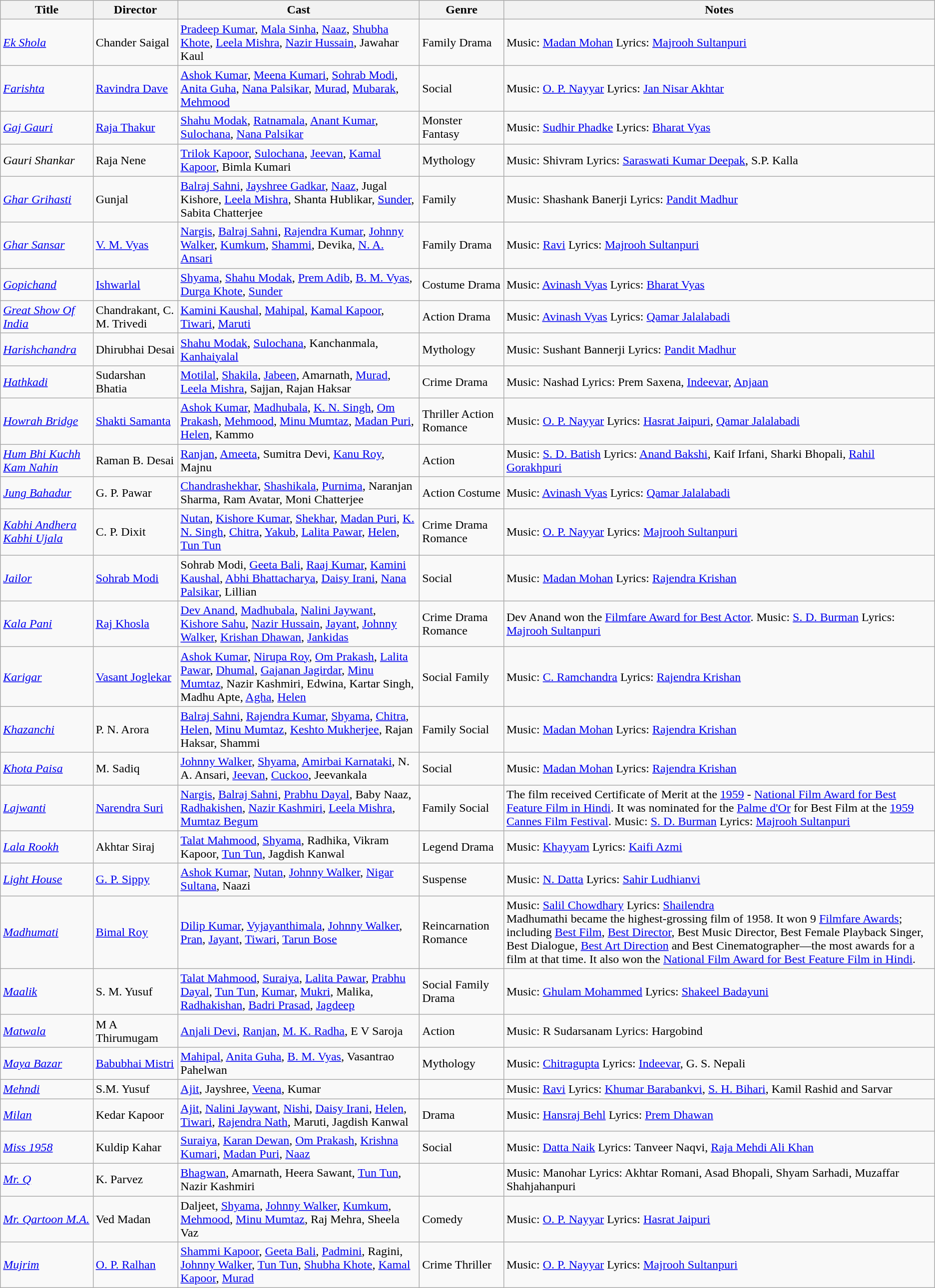<table class="wikitable">
<tr>
<th>Title</th>
<th>Director</th>
<th>Cast</th>
<th>Genre</th>
<th>Notes</th>
</tr>
<tr>
<td><em><a href='#'>Ek Shola</a></em></td>
<td>Chander Saigal</td>
<td><a href='#'>Pradeep Kumar</a>, <a href='#'>Mala Sinha</a>, <a href='#'>Naaz</a>, <a href='#'>Shubha Khote</a>, <a href='#'>Leela Mishra</a>, <a href='#'>Nazir Hussain</a>, Jawahar Kaul</td>
<td>Family Drama</td>
<td>Music: <a href='#'>Madan Mohan</a> Lyrics: <a href='#'>Majrooh Sultanpuri</a></td>
</tr>
<tr>
<td><em><a href='#'>Farishta</a></em></td>
<td><a href='#'>Ravindra Dave</a></td>
<td><a href='#'>Ashok Kumar</a>, <a href='#'>Meena Kumari</a>, <a href='#'>Sohrab Modi</a>, <a href='#'>Anita Guha</a>, <a href='#'>Nana Palsikar</a>, <a href='#'>Murad</a>, <a href='#'>Mubarak</a>, <a href='#'>Mehmood</a></td>
<td>Social</td>
<td>Music: <a href='#'>O. P. Nayyar</a> Lyrics: <a href='#'>Jan Nisar Akhtar</a></td>
</tr>
<tr>
<td><em><a href='#'>Gaj Gauri</a></em></td>
<td><a href='#'>Raja Thakur</a></td>
<td><a href='#'>Shahu Modak</a>, <a href='#'>Ratnamala</a>, <a href='#'>Anant Kumar</a>, <a href='#'>Sulochana</a>, <a href='#'>Nana Palsikar</a></td>
<td>Monster Fantasy</td>
<td>Music: <a href='#'>Sudhir Phadke</a> Lyrics: <a href='#'>Bharat Vyas</a></td>
</tr>
<tr>
<td><em>Gauri Shankar</em></td>
<td>Raja Nene</td>
<td><a href='#'>Trilok Kapoor</a>, <a href='#'>Sulochana</a>, <a href='#'>Jeevan</a>, <a href='#'>Kamal Kapoor</a>, Bimla Kumari</td>
<td>Mythology</td>
<td>Music: Shivram Lyrics: <a href='#'>Saraswati Kumar Deepak</a>, S.P. Kalla</td>
</tr>
<tr>
<td><em><a href='#'>Ghar Grihasti</a></em></td>
<td>Gunjal</td>
<td><a href='#'>Balraj Sahni</a>, <a href='#'>Jayshree Gadkar</a>, <a href='#'>Naaz</a>, Jugal Kishore, <a href='#'>Leela Mishra</a>, Shanta Hublikar, <a href='#'>Sunder</a>, Sabita Chatterjee</td>
<td>Family</td>
<td>Music: Shashank Banerji Lyrics: <a href='#'>Pandit Madhur</a></td>
</tr>
<tr>
<td><em><a href='#'>Ghar Sansar</a></em></td>
<td><a href='#'>V. M. Vyas</a></td>
<td><a href='#'>Nargis</a>, <a href='#'>Balraj Sahni</a>, <a href='#'>Rajendra Kumar</a>, <a href='#'>Johnny Walker</a>, <a href='#'>Kumkum</a>, <a href='#'>Shammi</a>, Devika, <a href='#'>N. A. Ansari</a></td>
<td>Family Drama</td>
<td>Music: <a href='#'>Ravi</a> Lyrics: <a href='#'>Majrooh Sultanpuri</a></td>
</tr>
<tr>
<td><em><a href='#'>Gopichand</a></em></td>
<td><a href='#'>Ishwarlal</a></td>
<td><a href='#'>Shyama</a>, <a href='#'>Shahu Modak</a>, <a href='#'>Prem Adib</a>, <a href='#'>B. M. Vyas</a>, <a href='#'>Durga Khote</a>, <a href='#'>Sunder</a></td>
<td>Costume Drama</td>
<td>Music: <a href='#'>Avinash Vyas</a> Lyrics: <a href='#'>Bharat Vyas</a></td>
</tr>
<tr>
<td><em><a href='#'>Great Show Of India</a></em></td>
<td>Chandrakant, C. M. Trivedi</td>
<td><a href='#'>Kamini Kaushal</a>, <a href='#'>Mahipal</a>, <a href='#'>Kamal Kapoor</a>, <a href='#'>Tiwari</a>, <a href='#'>Maruti</a></td>
<td>Action Drama</td>
<td>Music: <a href='#'>Avinash Vyas</a>  Lyrics: <a href='#'>Qamar Jalalabadi</a></td>
</tr>
<tr>
<td><em><a href='#'>Harishchandra</a></em></td>
<td>Dhirubhai Desai</td>
<td><a href='#'>Shahu Modak</a>, <a href='#'>Sulochana</a>, Kanchanmala, <a href='#'>Kanhaiyalal</a></td>
<td>Mythology</td>
<td>Music: Sushant Bannerji Lyrics: <a href='#'>Pandit Madhur</a></td>
</tr>
<tr>
<td><em><a href='#'>Hathkadi</a></em></td>
<td>Sudarshan Bhatia</td>
<td><a href='#'>Motilal</a>, <a href='#'>Shakila</a>, <a href='#'>Jabeen</a>, Amarnath, <a href='#'>Murad</a>, <a href='#'>Leela Mishra</a>, Sajjan, Rajan Haksar</td>
<td>Crime Drama</td>
<td>Music: Nashad Lyrics: Prem Saxena, <a href='#'>Indeevar</a>, <a href='#'>Anjaan</a></td>
</tr>
<tr>
<td><em><a href='#'>Howrah Bridge</a></em></td>
<td><a href='#'>Shakti Samanta</a></td>
<td><a href='#'>Ashok Kumar</a>, <a href='#'>Madhubala</a>, <a href='#'>K. N. Singh</a>, <a href='#'>Om Prakash</a>, <a href='#'>Mehmood</a>, <a href='#'>Minu Mumtaz</a>, <a href='#'>Madan Puri</a>, <a href='#'>Helen</a>, Kammo</td>
<td>Thriller Action Romance</td>
<td>Music: <a href='#'>O. P. Nayyar</a> Lyrics: <a href='#'>Hasrat Jaipuri</a>, <a href='#'>Qamar Jalalabadi</a></td>
</tr>
<tr>
<td><em><a href='#'>Hum Bhi Kuchh Kam Nahin</a></em></td>
<td>Raman B. Desai</td>
<td><a href='#'>Ranjan</a>, <a href='#'>Ameeta</a>, Sumitra Devi, <a href='#'>Kanu Roy</a>, Majnu</td>
<td>Action</td>
<td>Music: <a href='#'>S. D. Batish</a> Lyrics: <a href='#'>Anand Bakshi</a>, Kaif Irfani, Sharki Bhopali, <a href='#'>Rahil Gorakhpuri</a></td>
</tr>
<tr>
<td><em><a href='#'>Jung Bahadur</a></em></td>
<td>G. P. Pawar</td>
<td><a href='#'>Chandrashekhar</a>, <a href='#'>Shashikala</a>, <a href='#'>Purnima</a>, Naranjan Sharma, Ram Avatar, Moni Chatterjee</td>
<td>Action Costume</td>
<td>Music: <a href='#'>Avinash Vyas</a> Lyrics: <a href='#'>Qamar Jalalabadi</a></td>
</tr>
<tr>
<td><em><a href='#'>Kabhi Andhera Kabhi Ujala</a></em></td>
<td>C. P. Dixit</td>
<td><a href='#'>Nutan</a>, <a href='#'>Kishore Kumar</a>, <a href='#'>Shekhar</a>, <a href='#'>Madan Puri</a>, <a href='#'>K. N. Singh</a>, <a href='#'>Chitra</a>, <a href='#'>Yakub</a>, <a href='#'>Lalita Pawar</a>, <a href='#'>Helen</a>, <a href='#'>Tun Tun</a></td>
<td>Crime Drama Romance</td>
<td>Music: <a href='#'>O. P. Nayyar</a> Lyrics: <a href='#'>Majrooh Sultanpuri</a></td>
</tr>
<tr>
<td><em><a href='#'>Jailor</a></em></td>
<td><a href='#'>Sohrab Modi</a></td>
<td>Sohrab Modi, <a href='#'>Geeta Bali</a>, <a href='#'>Raaj Kumar</a>, <a href='#'>Kamini Kaushal</a>, <a href='#'>Abhi Bhattacharya</a>, <a href='#'>Daisy Irani</a>, <a href='#'>Nana Palsikar</a>, Lillian</td>
<td>Social</td>
<td>Music: <a href='#'>Madan Mohan</a> Lyrics: <a href='#'>Rajendra Krishan</a></td>
</tr>
<tr>
<td><em><a href='#'>Kala Pani</a></em></td>
<td><a href='#'>Raj Khosla</a></td>
<td><a href='#'>Dev Anand</a>, <a href='#'>Madhubala</a>, <a href='#'>Nalini Jaywant</a>, <a href='#'>Kishore Sahu</a>, <a href='#'>Nazir Hussain</a>, <a href='#'>Jayant</a>, <a href='#'>Johnny Walker</a>, <a href='#'>Krishan Dhawan</a>, <a href='#'>Jankidas</a></td>
<td>Crime Drama Romance</td>
<td>Dev Anand won the <a href='#'>Filmfare Award for Best Actor</a>. Music: <a href='#'>S. D. Burman</a> Lyrics:  <a href='#'>Majrooh Sultanpuri</a></td>
</tr>
<tr>
<td><em><a href='#'>Karigar</a></em></td>
<td><a href='#'>Vasant Joglekar</a></td>
<td><a href='#'>Ashok Kumar</a>, <a href='#'>Nirupa Roy</a>, <a href='#'>Om Prakash</a>, <a href='#'>Lalita Pawar</a>, <a href='#'>Dhumal</a>, <a href='#'>Gajanan Jagirdar</a>, <a href='#'>Minu Mumtaz</a>, Nazir Kashmiri, Edwina, Kartar Singh, Madhu Apte, <a href='#'>Agha</a>, <a href='#'>Helen</a></td>
<td>Social Family</td>
<td>Music: <a href='#'>C. Ramchandra</a> Lyrics: <a href='#'>Rajendra Krishan</a></td>
</tr>
<tr>
<td><em><a href='#'>Khazanchi</a></em></td>
<td>P. N. Arora</td>
<td><a href='#'>Balraj Sahni</a>, <a href='#'>Rajendra Kumar</a>, <a href='#'>Shyama</a>, <a href='#'>Chitra</a>,  <a href='#'>Helen</a>, <a href='#'>Minu Mumtaz</a>, <a href='#'>Keshto Mukherjee</a>, Rajan Haksar, Shammi</td>
<td>Family Social</td>
<td>Music: <a href='#'>Madan Mohan</a> Lyrics: <a href='#'>Rajendra Krishan</a></td>
</tr>
<tr>
<td><em><a href='#'>Khota Paisa</a></em></td>
<td>M. Sadiq</td>
<td><a href='#'>Johnny Walker</a>, <a href='#'>Shyama</a>, <a href='#'>Amirbai Karnataki</a>, N. A. Ansari, <a href='#'>Jeevan</a>, <a href='#'>Cuckoo</a>, Jeevankala</td>
<td>Social</td>
<td>Music: <a href='#'>Madan Mohan</a> Lyrics: <a href='#'>Rajendra Krishan</a></td>
</tr>
<tr>
<td><em><a href='#'>Lajwanti</a></em></td>
<td><a href='#'>Narendra Suri</a></td>
<td><a href='#'>Nargis</a>, <a href='#'>Balraj Sahni</a>, <a href='#'>Prabhu Dayal</a>, Baby Naaz, <a href='#'>Radhakishen</a>, <a href='#'>Nazir Kashmiri</a>, <a href='#'>Leela Mishra</a>, <a href='#'>Mumtaz Begum</a></td>
<td>Family Social</td>
<td>The film received Certificate of Merit at the <a href='#'>1959</a> - <a href='#'>National Film Award for Best Feature Film in Hindi</a>. It was nominated for the <a href='#'>Palme d'Or</a> for Best Film at the <a href='#'>1959 Cannes Film Festival</a>. Music: <a href='#'>S. D. Burman</a> Lyrics: <a href='#'>Majrooh Sultanpuri</a></td>
</tr>
<tr>
<td><em><a href='#'>Lala Rookh</a></em></td>
<td>Akhtar Siraj</td>
<td><a href='#'>Talat Mahmood</a>, <a href='#'>Shyama</a>, Radhika, Vikram Kapoor, <a href='#'>Tun Tun</a>, Jagdish Kanwal</td>
<td>Legend Drama</td>
<td>Music: <a href='#'>Khayyam</a> Lyrics: <a href='#'>Kaifi Azmi</a></td>
</tr>
<tr>
<td><em><a href='#'>Light House</a></em></td>
<td><a href='#'>G. P. Sippy</a></td>
<td><a href='#'>Ashok Kumar</a>, <a href='#'>Nutan</a>, <a href='#'>Johnny Walker</a>, <a href='#'>Nigar Sultana</a>, Naazi</td>
<td>Suspense</td>
<td>Music: <a href='#'>N. Datta</a> Lyrics: <a href='#'>Sahir Ludhianvi</a></td>
</tr>
<tr>
<td><em><a href='#'>Madhumati</a></em></td>
<td><a href='#'>Bimal Roy</a></td>
<td><a href='#'>Dilip Kumar</a>, <a href='#'>Vyjayanthimala</a>, <a href='#'>Johnny Walker</a>, <a href='#'>Pran</a>, <a href='#'>Jayant</a>, <a href='#'>Tiwari</a>, <a href='#'>Tarun Bose</a></td>
<td>Reincarnation Romance</td>
<td>Music: <a href='#'>Salil Chowdhary</a> Lyrics: <a href='#'>Shailendra</a><br>Madhumathi became the highest-grossing film of 1958. It won 9 <a href='#'>Filmfare Awards</a>; including <a href='#'>Best Film</a>, <a href='#'>Best Director</a>, Best Music Director, Best Female Playback Singer, Best Dialogue, <a href='#'>Best Art Direction</a> and Best Cinematographer—the most awards for a film at that time. It also won the <a href='#'>National Film Award for Best Feature Film in Hindi</a>.</td>
</tr>
<tr>
<td><em><a href='#'>Maalik</a></em></td>
<td>S. M. Yusuf</td>
<td><a href='#'>Talat Mahmood</a>, <a href='#'>Suraiya</a>, <a href='#'>Lalita Pawar</a>, <a href='#'>Prabhu Dayal</a>, <a href='#'>Tun Tun</a>, <a href='#'>Kumar</a>, <a href='#'>Mukri</a>, Malika, <a href='#'>Radhakishan</a>, <a href='#'>Badri Prasad</a>, <a href='#'>Jagdeep</a></td>
<td>Social Family Drama</td>
<td>Music: <a href='#'>Ghulam Mohammed</a> Lyrics: <a href='#'>Shakeel Badayuni</a></td>
</tr>
<tr>
<td><em><a href='#'>Matwala</a></em></td>
<td>M A Thirumugam</td>
<td><a href='#'>Anjali Devi</a>, <a href='#'>Ranjan</a>, <a href='#'>M. K. Radha</a>, E V Saroja</td>
<td>Action</td>
<td>Music: R Sudarsanam Lyrics: Hargobind</td>
</tr>
<tr>
<td><em><a href='#'>Maya Bazar</a></em></td>
<td><a href='#'>Babubhai Mistri</a></td>
<td><a href='#'>Mahipal</a>, <a href='#'>Anita Guha</a>, <a href='#'>B. M. Vyas</a>, Vasantrao Pahelwan</td>
<td>Mythology</td>
<td>Music: <a href='#'>Chitragupta</a> Lyrics: <a href='#'>Indeevar</a>, G. S. Nepali</td>
</tr>
<tr>
<td><em><a href='#'>Mehndi</a></em></td>
<td>S.M. Yusuf</td>
<td><a href='#'>Ajit</a>, Jayshree, <a href='#'>Veena</a>, Kumar</td>
<td></td>
<td>Music: <a href='#'>Ravi</a> Lyrics: <a href='#'>Khumar Barabankvi</a>, <a href='#'>S. H. Bihari</a>, Kamil Rashid and Sarvar</td>
</tr>
<tr>
<td><em><a href='#'>Milan</a></em></td>
<td>Kedar Kapoor</td>
<td><a href='#'>Ajit</a>, <a href='#'>Nalini Jaywant</a>, <a href='#'>Nishi</a>, <a href='#'>Daisy Irani</a>, <a href='#'>Helen</a>, <a href='#'>Tiwari</a>, <a href='#'>Rajendra Nath</a>, Maruti, Jagdish Kanwal</td>
<td>Drama</td>
<td>Music: <a href='#'>Hansraj Behl</a> Lyrics: <a href='#'>Prem Dhawan</a></td>
</tr>
<tr>
<td><em><a href='#'>Miss 1958</a></em></td>
<td>Kuldip Kahar</td>
<td><a href='#'>Suraiya</a>, <a href='#'>Karan Dewan</a>, <a href='#'>Om Prakash</a>, <a href='#'>Krishna Kumari</a>, <a href='#'>Madan Puri</a>, <a href='#'>Naaz</a></td>
<td>Social</td>
<td>Music: <a href='#'>Datta Naik</a> Lyrics: Tanveer Naqvi, <a href='#'>Raja Mehdi Ali Khan</a></td>
</tr>
<tr>
<td><em><a href='#'>Mr. Q</a></em></td>
<td>K. Parvez</td>
<td><a href='#'>Bhagwan</a>, Amarnath, Heera Sawant, <a href='#'>Tun Tun</a>, Nazir Kashmiri</td>
<td></td>
<td>Music: Manohar Lyrics: Akhtar Romani, Asad Bhopali, Shyam Sarhadi, Muzaffar Shahjahanpuri</td>
</tr>
<tr>
<td><em><a href='#'>Mr. Qartoon M.A.</a></em></td>
<td>Ved Madan</td>
<td>Daljeet, <a href='#'>Shyama</a>, <a href='#'>Johnny Walker</a>, <a href='#'>Kumkum</a>, <a href='#'>Mehmood</a>, <a href='#'>Minu Mumtaz</a>, Raj Mehra, Sheela Vaz</td>
<td>Comedy</td>
<td>Music: <a href='#'>O. P. Nayyar</a> Lyrics: <a href='#'>Hasrat Jaipuri</a></td>
</tr>
<tr>
<td><em><a href='#'>Mujrim</a></em></td>
<td><a href='#'>O. P. Ralhan</a></td>
<td><a href='#'>Shammi Kapoor</a>, <a href='#'>Geeta Bali</a>, <a href='#'>Padmini</a>, Ragini, <a href='#'>Johnny Walker</a>, <a href='#'>Tun Tun</a>, <a href='#'>Shubha Khote</a>, <a href='#'>Kamal Kapoor</a>, <a href='#'>Murad</a></td>
<td>Crime Thriller</td>
<td>Music: <a href='#'>O. P. Nayyar</a> Lyrics: <a href='#'>Majrooh Sultanpuri</a></td>
</tr>
</table>
